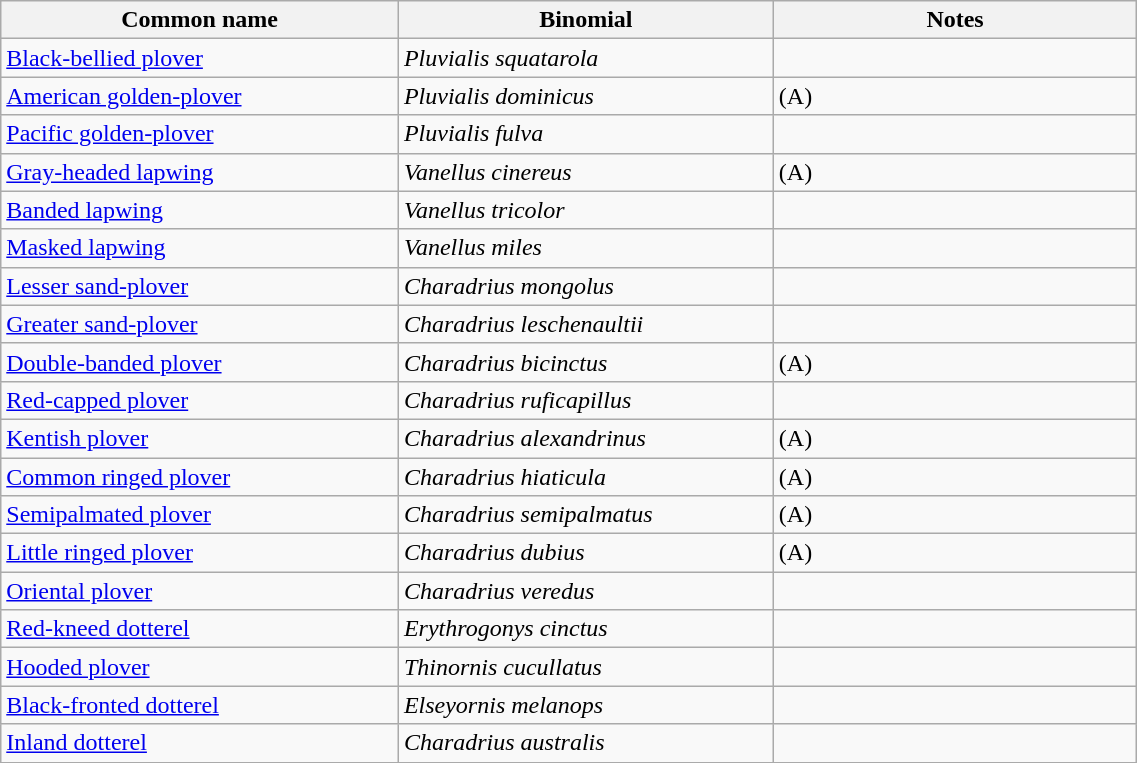<table style="width:60%;" class="wikitable">
<tr>
<th width=35%>Common name</th>
<th width=33%>Binomial</th>
<th width=32%>Notes</th>
</tr>
<tr>
<td><a href='#'>Black-bellied plover</a></td>
<td><em>Pluvialis squatarola</em></td>
<td></td>
</tr>
<tr>
<td><a href='#'>American golden-plover</a></td>
<td><em>Pluvialis dominicus</em></td>
<td>(A)</td>
</tr>
<tr>
<td><a href='#'>Pacific golden-plover</a></td>
<td><em>Pluvialis fulva</em></td>
<td></td>
</tr>
<tr>
<td><a href='#'>Gray-headed lapwing</a></td>
<td><em>Vanellus cinereus</em></td>
<td>(A)</td>
</tr>
<tr>
<td><a href='#'>Banded lapwing</a></td>
<td><em>Vanellus tricolor</em></td>
<td></td>
</tr>
<tr>
<td><a href='#'>Masked lapwing</a></td>
<td><em>Vanellus miles</em></td>
<td></td>
</tr>
<tr>
<td><a href='#'>Lesser sand-plover</a></td>
<td><em>Charadrius mongolus</em></td>
<td></td>
</tr>
<tr>
<td><a href='#'>Greater sand-plover</a></td>
<td><em>Charadrius leschenaultii</em></td>
<td></td>
</tr>
<tr>
<td><a href='#'>Double-banded plover</a></td>
<td><em>Charadrius bicinctus</em></td>
<td>(A)</td>
</tr>
<tr>
<td><a href='#'>Red-capped plover</a></td>
<td><em>Charadrius ruficapillus</em></td>
<td></td>
</tr>
<tr>
<td><a href='#'>Kentish plover</a></td>
<td><em>Charadrius alexandrinus</em></td>
<td>(A)</td>
</tr>
<tr>
<td><a href='#'>Common ringed plover</a></td>
<td><em>Charadrius hiaticula</em></td>
<td>(A)</td>
</tr>
<tr>
<td><a href='#'>Semipalmated plover</a></td>
<td><em>Charadrius semipalmatus</em></td>
<td>(A)</td>
</tr>
<tr>
<td><a href='#'>Little ringed plover</a></td>
<td><em>Charadrius dubius</em></td>
<td>(A)</td>
</tr>
<tr>
<td><a href='#'>Oriental plover</a></td>
<td><em>Charadrius veredus</em></td>
<td></td>
</tr>
<tr>
<td><a href='#'>Red-kneed dotterel</a></td>
<td><em>Erythrogonys cinctus</em></td>
<td></td>
</tr>
<tr>
<td><a href='#'>Hooded plover</a></td>
<td><em>Thinornis cucullatus</em></td>
<td></td>
</tr>
<tr>
<td><a href='#'>Black-fronted dotterel</a></td>
<td><em>Elseyornis melanops</em></td>
<td></td>
</tr>
<tr>
<td><a href='#'>Inland dotterel</a></td>
<td><em>Charadrius australis</em></td>
<td></td>
</tr>
</table>
